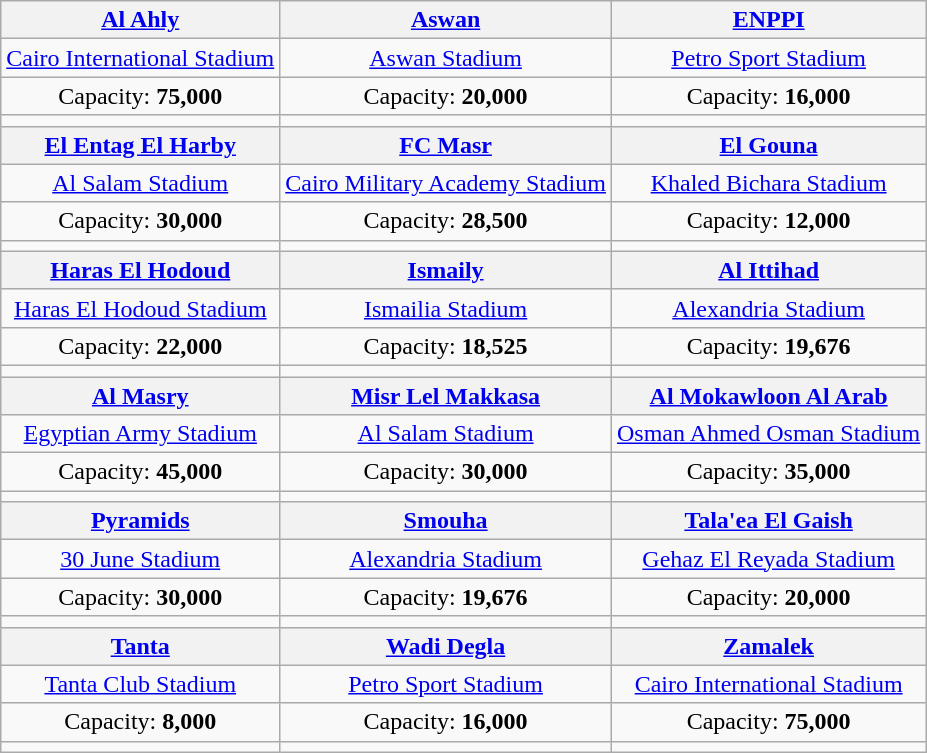<table class="wikitable" style="text-align:center">
<tr>
<th><a href='#'>Al Ahly</a></th>
<th><a href='#'>Aswan</a></th>
<th><a href='#'>ENPPI</a></th>
</tr>
<tr>
<td><a href='#'>Cairo International Stadium</a></td>
<td><a href='#'>Aswan Stadium</a></td>
<td><a href='#'>Petro Sport Stadium</a></td>
</tr>
<tr>
<td>Capacity: <strong>75,000</strong></td>
<td>Capacity: <strong>20,000</strong></td>
<td>Capacity: <strong>16,000</strong></td>
</tr>
<tr>
<td></td>
<td></td>
<td></td>
</tr>
<tr>
<th><a href='#'>El Entag El Harby</a></th>
<th><a href='#'>FC Masr</a></th>
<th><a href='#'>El Gouna</a></th>
</tr>
<tr>
<td><a href='#'>Al Salam Stadium</a></td>
<td><a href='#'>Cairo Military Academy Stadium</a></td>
<td><a href='#'>Khaled Bichara Stadium</a></td>
</tr>
<tr>
<td>Capacity: <strong>30,000</strong></td>
<td>Capacity: <strong>28,500</strong></td>
<td>Capacity: <strong>12,000</strong></td>
</tr>
<tr>
<td></td>
<td></td>
<td></td>
</tr>
<tr>
<th><a href='#'>Haras El Hodoud</a></th>
<th><a href='#'>Ismaily</a></th>
<th><a href='#'>Al Ittihad</a></th>
</tr>
<tr>
<td><a href='#'>Haras El Hodoud Stadium</a></td>
<td><a href='#'>Ismailia Stadium</a></td>
<td><a href='#'>Alexandria Stadium</a></td>
</tr>
<tr>
<td>Capacity: <strong>22,000</strong></td>
<td>Capacity: <strong>18,525</strong></td>
<td>Capacity: <strong>19,676</strong></td>
</tr>
<tr>
<td></td>
<td></td>
<td></td>
</tr>
<tr>
<th><a href='#'>Al Masry</a></th>
<th><a href='#'>Misr Lel Makkasa</a></th>
<th><a href='#'>Al Mokawloon Al Arab</a></th>
</tr>
<tr>
<td><a href='#'>Egyptian Army Stadium</a></td>
<td><a href='#'>Al Salam Stadium</a></td>
<td><a href='#'>Osman Ahmed Osman Stadium</a></td>
</tr>
<tr>
<td>Capacity: <strong>45,000</strong></td>
<td>Capacity: <strong>30,000</strong></td>
<td>Capacity: <strong>35,000</strong></td>
</tr>
<tr>
<td></td>
<td></td>
<td></td>
</tr>
<tr>
<th><a href='#'>Pyramids</a></th>
<th><a href='#'>Smouha</a></th>
<th><a href='#'>Tala'ea El Gaish</a></th>
</tr>
<tr>
<td><a href='#'>30 June Stadium</a></td>
<td><a href='#'>Alexandria Stadium</a></td>
<td><a href='#'>Gehaz El Reyada Stadium</a></td>
</tr>
<tr>
<td>Capacity: <strong>30,000</strong></td>
<td>Capacity: <strong>19,676</strong></td>
<td>Capacity: <strong>20,000</strong></td>
</tr>
<tr>
<td></td>
<td></td>
<td></td>
</tr>
<tr>
<th><a href='#'>Tanta</a></th>
<th><a href='#'>Wadi Degla</a></th>
<th><a href='#'>Zamalek</a></th>
</tr>
<tr>
<td><a href='#'>Tanta Club Stadium</a></td>
<td><a href='#'>Petro Sport Stadium</a></td>
<td><a href='#'>Cairo International Stadium</a></td>
</tr>
<tr>
<td>Capacity: <strong>8,000</strong></td>
<td>Capacity: <strong>16,000</strong></td>
<td>Capacity: <strong>75,000</strong></td>
</tr>
<tr>
<td></td>
<td></td>
<td></td>
</tr>
</table>
